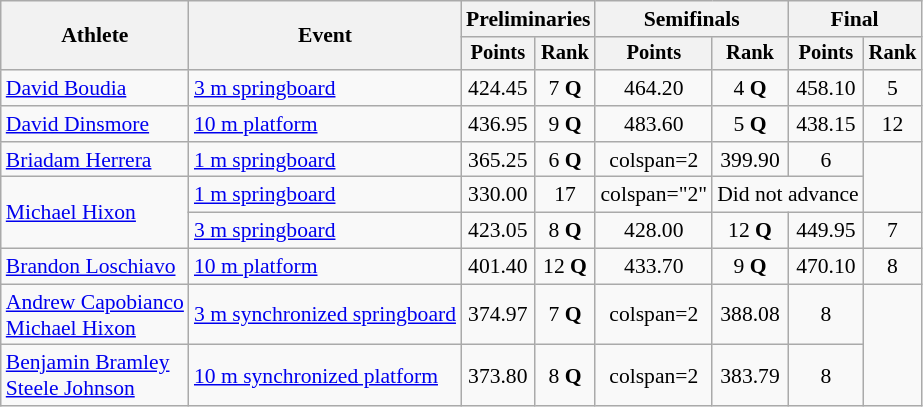<table class=wikitable style="font-size:90%">
<tr>
<th rowspan="2">Athlete</th>
<th rowspan="2">Event</th>
<th colspan="2">Preliminaries</th>
<th colspan="2">Semifinals</th>
<th colspan="2">Final</th>
</tr>
<tr style="font-size:95%">
<th>Points</th>
<th>Rank</th>
<th>Points</th>
<th>Rank</th>
<th>Points</th>
<th>Rank</th>
</tr>
<tr align="center">
<td align="left"><a href='#'>David Boudia</a></td>
<td align="left"><a href='#'>3 m springboard</a></td>
<td>424.45</td>
<td>7 <strong>Q</strong></td>
<td>464.20</td>
<td>4 <strong>Q</strong></td>
<td>458.10</td>
<td>5</td>
</tr>
<tr align="center">
<td align="left"><a href='#'>David Dinsmore</a></td>
<td align="left"><a href='#'>10 m platform</a></td>
<td>436.95</td>
<td>9 <strong>Q</strong></td>
<td>483.60</td>
<td>5 <strong>Q</strong></td>
<td>438.15</td>
<td>12</td>
</tr>
<tr align="center">
<td align="left"><a href='#'>Briadam Herrera</a></td>
<td align="left"><a href='#'>1 m springboard</a></td>
<td>365.25</td>
<td>6 <strong>Q</strong></td>
<td>colspan=2 </td>
<td>399.90</td>
<td>6</td>
</tr>
<tr align="center">
<td rowspan="2" align="left"><a href='#'>Michael Hixon</a></td>
<td align="left"><a href='#'>1 m springboard</a></td>
<td>330.00</td>
<td>17</td>
<td>colspan="2" </td>
<td colspan="2">Did not advance</td>
</tr>
<tr align="center">
<td align="left"><a href='#'>3 m springboard</a></td>
<td>423.05</td>
<td>8 <strong>Q</strong></td>
<td>428.00</td>
<td>12 <strong>Q</strong></td>
<td>449.95</td>
<td>7</td>
</tr>
<tr align="center">
<td align="left"><a href='#'>Brandon Loschiavo</a></td>
<td align="left"><a href='#'>10 m platform</a></td>
<td>401.40</td>
<td>12 <strong>Q</strong></td>
<td>433.70</td>
<td>9 <strong>Q</strong></td>
<td>470.10</td>
<td>8</td>
</tr>
<tr align="center">
<td align="left"><a href='#'>Andrew Capobianco</a><br><a href='#'>Michael Hixon</a></td>
<td align="left"><a href='#'>3 m synchronized springboard</a></td>
<td>374.97</td>
<td>7 <strong>Q</strong></td>
<td>colspan=2 </td>
<td>388.08</td>
<td>8</td>
</tr>
<tr align="center">
<td align="left"><a href='#'>Benjamin Bramley</a><br><a href='#'>Steele Johnson</a></td>
<td align="left"><a href='#'>10 m synchronized platform</a></td>
<td>373.80</td>
<td>8 <strong>Q</strong></td>
<td>colspan=2 </td>
<td>383.79</td>
<td>8</td>
</tr>
</table>
